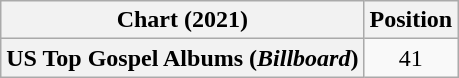<table class="wikitable plainrowheaders" style="text-align:center">
<tr>
<th scope="col">Chart (2021)</th>
<th scope="col">Position</th>
</tr>
<tr>
<th scope="row">US Top Gospel Albums (<em>Billboard</em>)</th>
<td>41</td>
</tr>
</table>
